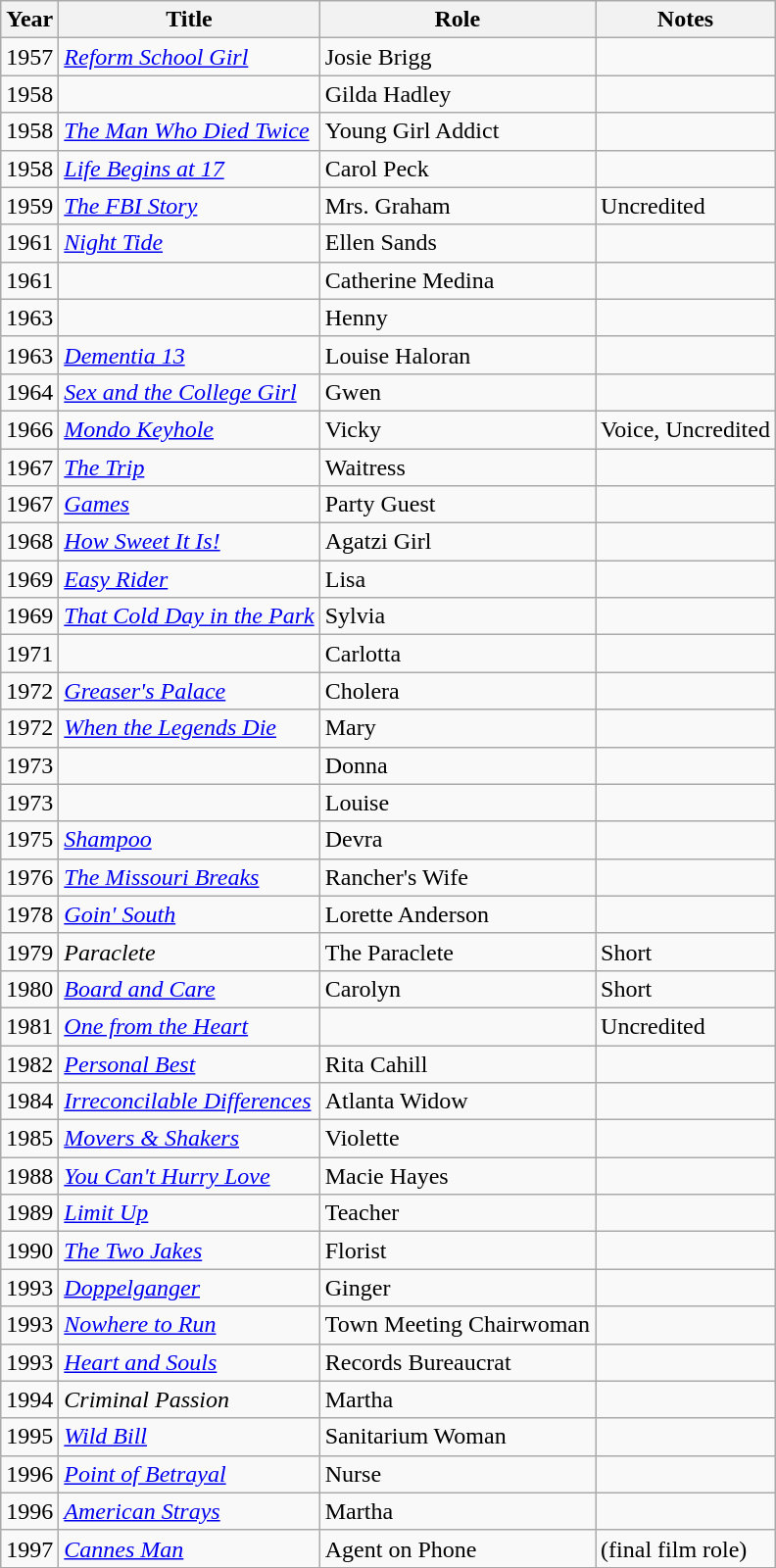<table class="wikitable sortable">
<tr>
<th>Year</th>
<th>Title</th>
<th>Role</th>
<th class="unsortable">Notes</th>
</tr>
<tr>
<td>1957</td>
<td><em><a href='#'>Reform School Girl</a></em></td>
<td>Josie Brigg</td>
<td></td>
</tr>
<tr>
<td>1958</td>
<td><em></em></td>
<td>Gilda Hadley</td>
<td></td>
</tr>
<tr>
<td>1958</td>
<td><em><a href='#'>The Man Who Died Twice</a></em></td>
<td>Young Girl Addict</td>
<td></td>
</tr>
<tr>
<td>1958</td>
<td><em><a href='#'>Life Begins at 17</a></em></td>
<td>Carol Peck</td>
<td></td>
</tr>
<tr>
<td>1959</td>
<td><em><a href='#'>The FBI Story</a></em></td>
<td>Mrs. Graham</td>
<td>Uncredited</td>
</tr>
<tr>
<td>1961</td>
<td><em><a href='#'>Night Tide</a></em></td>
<td>Ellen Sands</td>
<td></td>
</tr>
<tr>
<td>1961</td>
<td><em></em></td>
<td>Catherine Medina</td>
<td></td>
</tr>
<tr>
<td>1963</td>
<td><em></em></td>
<td>Henny</td>
<td></td>
</tr>
<tr>
<td>1963</td>
<td><em><a href='#'>Dementia 13</a></em></td>
<td>Louise Haloran</td>
<td></td>
</tr>
<tr>
<td>1964</td>
<td><em><a href='#'>Sex and the College Girl</a></em></td>
<td>Gwen</td>
<td></td>
</tr>
<tr>
<td>1966</td>
<td><em><a href='#'>Mondo Keyhole</a></em></td>
<td>Vicky</td>
<td>Voice, Uncredited</td>
</tr>
<tr>
<td>1967</td>
<td><em><a href='#'>The Trip</a></em></td>
<td>Waitress</td>
<td></td>
</tr>
<tr>
<td>1967</td>
<td><em><a href='#'>Games</a></em></td>
<td>Party Guest</td>
<td></td>
</tr>
<tr>
<td>1968</td>
<td><em><a href='#'>How Sweet It Is!</a></em></td>
<td>Agatzi Girl</td>
<td></td>
</tr>
<tr>
<td>1969</td>
<td><em><a href='#'>Easy Rider</a></em></td>
<td>Lisa</td>
<td></td>
</tr>
<tr>
<td>1969</td>
<td><em><a href='#'>That Cold Day in the Park</a></em></td>
<td>Sylvia</td>
<td></td>
</tr>
<tr>
<td>1971</td>
<td><em></em></td>
<td>Carlotta</td>
<td></td>
</tr>
<tr>
<td>1972</td>
<td><em><a href='#'>Greaser's Palace</a></em></td>
<td>Cholera</td>
<td></td>
</tr>
<tr>
<td>1972</td>
<td><em><a href='#'>When the Legends Die</a></em></td>
<td>Mary</td>
<td></td>
</tr>
<tr>
<td>1973</td>
<td><em></em></td>
<td>Donna</td>
<td></td>
</tr>
<tr>
<td>1973</td>
<td><em></em></td>
<td>Louise</td>
<td></td>
</tr>
<tr>
<td>1975</td>
<td><em><a href='#'>Shampoo</a></em></td>
<td>Devra</td>
<td></td>
</tr>
<tr>
<td>1976</td>
<td><em><a href='#'>The Missouri Breaks</a></em></td>
<td>Rancher's Wife</td>
<td></td>
</tr>
<tr>
<td>1978</td>
<td><em><a href='#'>Goin' South</a></em></td>
<td>Lorette Anderson</td>
<td></td>
</tr>
<tr>
<td>1979</td>
<td><em>Paraclete</em></td>
<td>The Paraclete</td>
<td>Short</td>
</tr>
<tr>
<td>1980</td>
<td><em><a href='#'>Board and Care</a></em></td>
<td>Carolyn</td>
<td>Short</td>
</tr>
<tr>
<td>1981</td>
<td><em><a href='#'>One from the Heart</a></em></td>
<td></td>
<td>Uncredited</td>
</tr>
<tr>
<td>1982</td>
<td><em><a href='#'>Personal Best</a></em></td>
<td>Rita Cahill</td>
<td></td>
</tr>
<tr>
<td>1984</td>
<td><em><a href='#'>Irreconcilable Differences</a></em></td>
<td>Atlanta Widow</td>
<td></td>
</tr>
<tr>
<td>1985</td>
<td><em><a href='#'>Movers & Shakers</a></em></td>
<td>Violette</td>
<td></td>
</tr>
<tr>
<td>1988</td>
<td><em><a href='#'>You Can't Hurry Love</a></em></td>
<td>Macie Hayes</td>
<td></td>
</tr>
<tr>
<td>1989</td>
<td><em><a href='#'>Limit Up</a></em></td>
<td>Teacher</td>
<td></td>
</tr>
<tr>
<td>1990</td>
<td><em><a href='#'>The Two Jakes</a></em></td>
<td>Florist</td>
<td></td>
</tr>
<tr>
<td>1993</td>
<td><em><a href='#'>Doppelganger</a></em></td>
<td>Ginger</td>
<td></td>
</tr>
<tr>
<td>1993</td>
<td><em><a href='#'>Nowhere to Run</a></em></td>
<td>Town Meeting Chairwoman</td>
<td></td>
</tr>
<tr>
<td>1993</td>
<td><em><a href='#'>Heart and Souls</a></em></td>
<td>Records Bureaucrat</td>
<td></td>
</tr>
<tr>
<td>1994</td>
<td><em>Criminal Passion</em></td>
<td>Martha</td>
<td></td>
</tr>
<tr>
<td>1995</td>
<td><em><a href='#'>Wild Bill</a></em></td>
<td>Sanitarium Woman</td>
<td></td>
</tr>
<tr>
<td>1996</td>
<td><em><a href='#'>Point of Betrayal</a></em></td>
<td>Nurse</td>
<td></td>
</tr>
<tr>
<td>1996</td>
<td><em><a href='#'>American Strays</a></em></td>
<td>Martha</td>
<td></td>
</tr>
<tr>
<td>1997</td>
<td><em><a href='#'>Cannes Man</a></em></td>
<td>Agent on Phone</td>
<td>(final film role)</td>
</tr>
</table>
